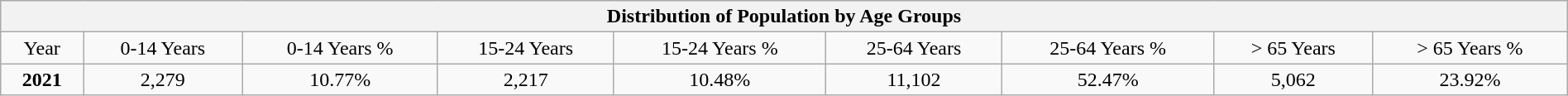<table class="wikitable" style="text-align:center; width:100%;">
<tr>
<th colspan="14">Distribution of Population by Age Groups</th>
</tr>
<tr>
<td>Year</td>
<td>0-14 Years</td>
<td>0-14 Years %</td>
<td>15-24 Years</td>
<td>15-24 Years %</td>
<td>25-64 Years</td>
<td>25-64 Years %</td>
<td>> 65 Years</td>
<td>> 65 Years %</td>
</tr>
<tr>
<td><strong>2021</strong></td>
<td>2,279</td>
<td>10.77%</td>
<td>2,217</td>
<td>10.48%</td>
<td>11,102</td>
<td>52.47%</td>
<td>5,062</td>
<td>23.92%</td>
</tr>
</table>
